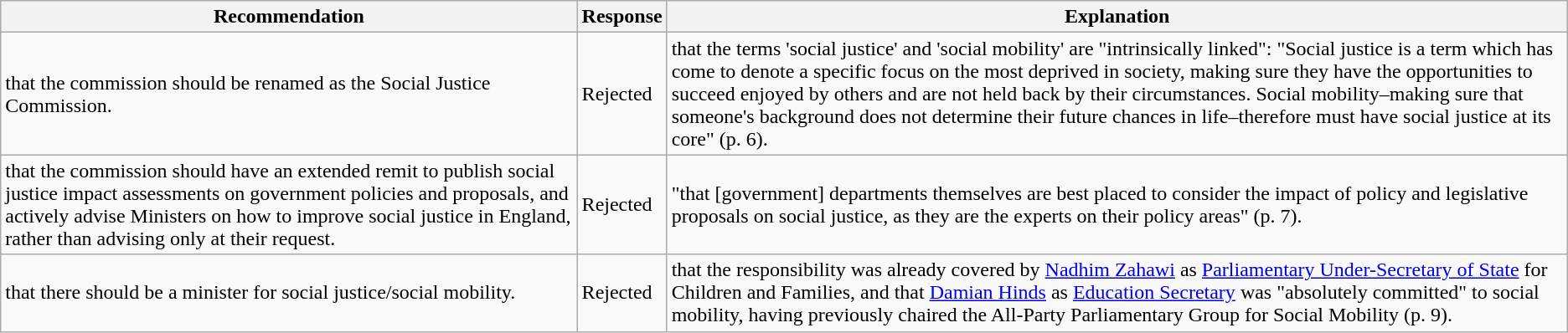<table class="wikitable">
<tr>
<th>Recommendation</th>
<th>Response</th>
<th>Explanation</th>
</tr>
<tr>
<td>that the commission should be renamed as the Social Justice Commission.</td>
<td>Rejected</td>
<td>that the terms 'social justice' and 'social mobility' are "intrinsically linked": "Social justice is a term which has come to denote a specific focus on the most deprived in society, making sure they have the opportunities to succeed enjoyed by others and are not held back by their circumstances. Social mobility–making sure that someone's background does not determine their future chances in life–therefore must have social justice at its core" (p. 6).</td>
</tr>
<tr>
<td>that the commission should have an extended remit to publish social justice impact assessments on government policies and proposals, and actively advise Ministers on how to improve social justice in England, rather than advising only at their request.</td>
<td>Rejected</td>
<td>"that [government] departments themselves are best placed to consider the impact of policy and legislative proposals on social justice, as they are the experts on their policy areas" (p. 7).</td>
</tr>
<tr>
<td>that there should be a minister for social justice/social mobility.</td>
<td>Rejected</td>
<td>that the responsibility was already covered by <a href='#'>Nadhim Zahawi</a> as <a href='#'>Parliamentary Under-Secretary of State</a> for Children and Families, and that <a href='#'>Damian Hinds</a> as <a href='#'>Education Secretary</a> was "absolutely committed" to social mobility, having previously chaired the All-Party Parliamentary Group for Social Mobility (p. 9).</td>
</tr>
</table>
